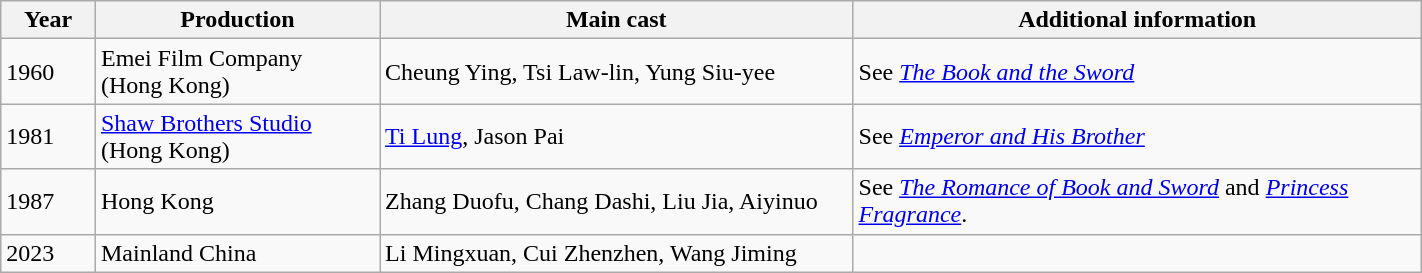<table class="wikitable" width=75%>
<tr>
<th width=5%>Year</th>
<th width=15%>Production</th>
<th width=25%>Main cast</th>
<th width=30%>Additional information</th>
</tr>
<tr>
<td>1960</td>
<td>Emei Film Company<br>(Hong Kong)</td>
<td>Cheung Ying, Tsi Law-lin, Yung Siu-yee</td>
<td>See <em><a href='#'>The Book and the Sword</a></em></td>
</tr>
<tr>
<td>1981</td>
<td><a href='#'>Shaw Brothers Studio</a> (Hong Kong)</td>
<td><a href='#'>Ti Lung</a>, Jason Pai</td>
<td>See <em><a href='#'>Emperor and His Brother</a></em></td>
</tr>
<tr>
<td>1987</td>
<td>Hong Kong</td>
<td>Zhang Duofu, Chang Dashi, Liu Jia, Aiyinuo</td>
<td>See <em><a href='#'>The Romance of Book and Sword</a></em> and <em><a href='#'>Princess Fragrance</a></em>.</td>
</tr>
<tr>
<td>2023</td>
<td>Mainland China</td>
<td>Li Mingxuan, Cui Zhenzhen, Wang Jiming</td>
<td></td>
</tr>
</table>
